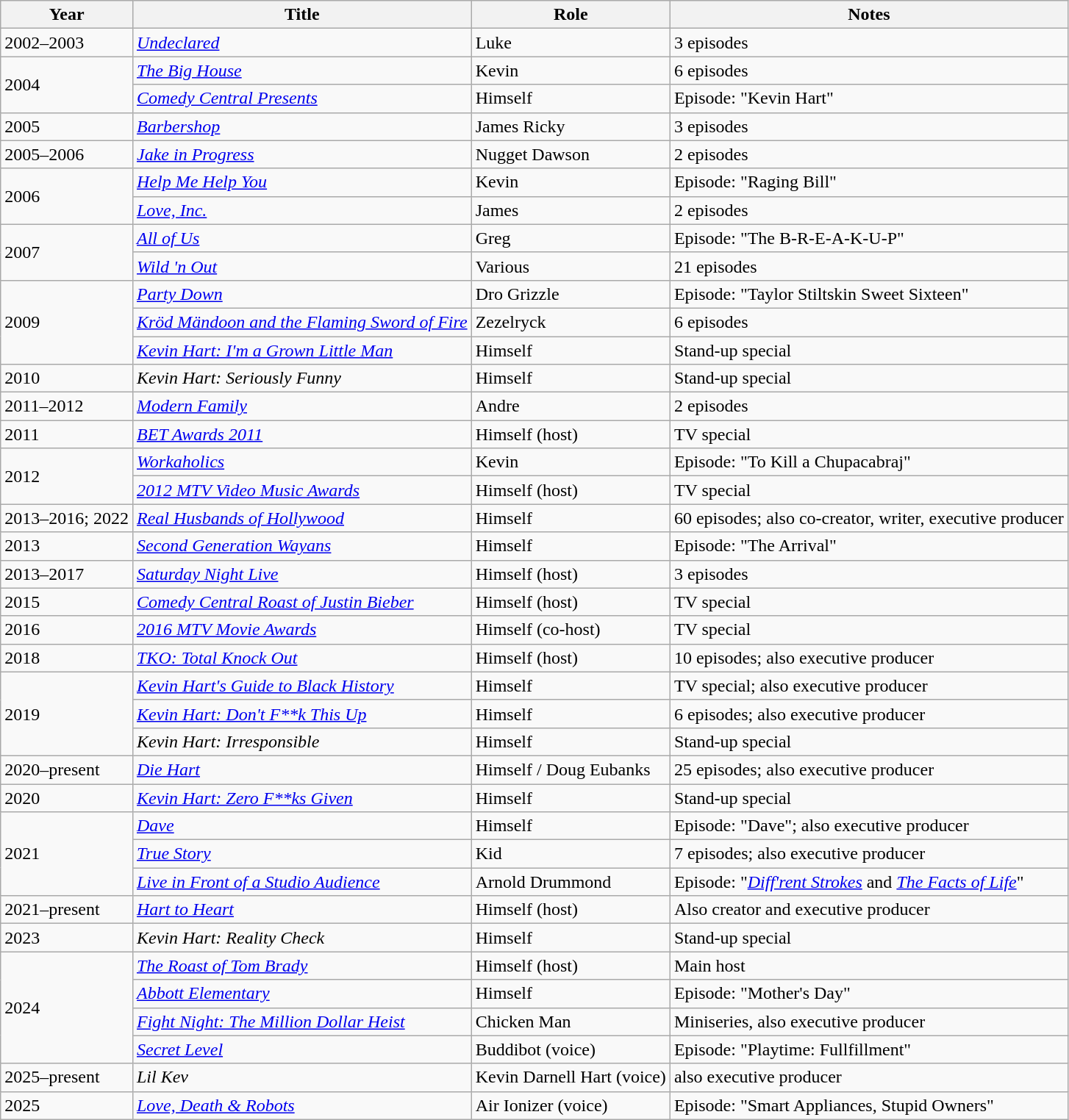<table class="wikitable sortable">
<tr>
<th>Year</th>
<th>Title</th>
<th>Role</th>
<th class="unsortable">Notes</th>
</tr>
<tr>
<td>2002–2003</td>
<td><em><a href='#'>Undeclared</a></em></td>
<td>Luke</td>
<td>3 episodes</td>
</tr>
<tr>
<td rowspan="2">2004</td>
<td><em><a href='#'>The Big House</a></em></td>
<td>Kevin</td>
<td>6 episodes</td>
</tr>
<tr>
<td><em><a href='#'>Comedy Central Presents</a></em></td>
<td>Himself</td>
<td>Episode: "Kevin Hart"</td>
</tr>
<tr>
<td>2005</td>
<td><em><a href='#'>Barbershop</a></em></td>
<td>James Ricky</td>
<td>3 episodes</td>
</tr>
<tr>
<td>2005–2006</td>
<td><em><a href='#'>Jake in Progress</a></em></td>
<td>Nugget Dawson</td>
<td>2 episodes</td>
</tr>
<tr>
<td rowspan="2">2006</td>
<td><em><a href='#'>Help Me Help You</a></em></td>
<td>Kevin</td>
<td>Episode: "Raging Bill"</td>
</tr>
<tr>
<td><em><a href='#'>Love, Inc.</a></em></td>
<td>James</td>
<td>2 episodes</td>
</tr>
<tr>
<td rowspan="2">2007</td>
<td><em><a href='#'>All of Us</a></em></td>
<td>Greg</td>
<td>Episode: "The B-R-E-A-K-U-P"</td>
</tr>
<tr>
<td><em><a href='#'>Wild 'n Out</a></em></td>
<td>Various</td>
<td>21 episodes</td>
</tr>
<tr>
<td rowspan="3">2009</td>
<td><em><a href='#'>Party Down</a></em></td>
<td>Dro Grizzle</td>
<td>Episode: "Taylor Stiltskin Sweet Sixteen"</td>
</tr>
<tr>
<td><em><a href='#'>Kröd Mändoon and the Flaming Sword of Fire</a></em></td>
<td>Zezelryck</td>
<td>6 episodes</td>
</tr>
<tr>
<td><em><a href='#'>Kevin Hart: I'm a Grown Little Man</a></em></td>
<td>Himself</td>
<td>Stand-up special</td>
</tr>
<tr>
<td>2010</td>
<td><em>Kevin Hart: Seriously Funny</em></td>
<td>Himself</td>
<td>Stand-up special</td>
</tr>
<tr>
<td>2011–2012</td>
<td><em><a href='#'>Modern Family</a></em></td>
<td>Andre</td>
<td>2 episodes</td>
</tr>
<tr>
<td>2011</td>
<td><em><a href='#'>BET Awards 2011</a></em></td>
<td>Himself (host)</td>
<td>TV special</td>
</tr>
<tr>
<td rowspan="2">2012</td>
<td><em><a href='#'>Workaholics</a></em></td>
<td>Kevin</td>
<td>Episode: "To Kill a Chupacabraj"</td>
</tr>
<tr>
<td><em><a href='#'>2012 MTV Video Music Awards</a></em></td>
<td>Himself (host)</td>
<td>TV special</td>
</tr>
<tr>
<td>2013–2016; 2022</td>
<td><em><a href='#'>Real Husbands of Hollywood</a></em></td>
<td>Himself</td>
<td>60 episodes; also co-creator, writer, executive producer</td>
</tr>
<tr>
<td>2013</td>
<td><em><a href='#'>Second Generation Wayans</a></em></td>
<td>Himself</td>
<td>Episode: "The Arrival"</td>
</tr>
<tr>
<td>2013–2017</td>
<td><em><a href='#'>Saturday Night Live</a></em></td>
<td>Himself (host)</td>
<td>3 episodes</td>
</tr>
<tr>
<td>2015</td>
<td><em><a href='#'>Comedy Central Roast of Justin Bieber</a></em></td>
<td>Himself (host)</td>
<td>TV special</td>
</tr>
<tr>
<td>2016</td>
<td><em><a href='#'>2016 MTV Movie Awards</a></em></td>
<td>Himself (co-host)</td>
<td>TV special</td>
</tr>
<tr>
<td>2018</td>
<td><em><a href='#'>TKO: Total Knock Out</a></em></td>
<td>Himself (host)</td>
<td>10 episodes; also executive producer</td>
</tr>
<tr>
<td rowspan="3">2019</td>
<td><em><a href='#'>Kevin Hart's Guide to Black History</a></em></td>
<td>Himself</td>
<td>TV special; also executive producer</td>
</tr>
<tr>
<td><em><a href='#'>Kevin Hart: Don't F**k This Up</a></em></td>
<td>Himself</td>
<td>6 episodes; also executive producer</td>
</tr>
<tr>
<td><em>Kevin Hart: Irresponsible</em></td>
<td>Himself</td>
<td>Stand-up special</td>
</tr>
<tr>
<td>2020–present</td>
<td><em><a href='#'>Die Hart</a></em></td>
<td>Himself / Doug Eubanks</td>
<td>25 episodes; also executive producer</td>
</tr>
<tr>
<td>2020</td>
<td><em><a href='#'>Kevin Hart: Zero F**ks Given</a></em></td>
<td>Himself</td>
<td>Stand-up special</td>
</tr>
<tr>
<td rowspan="3">2021</td>
<td><em><a href='#'>Dave</a></em></td>
<td>Himself</td>
<td>Episode: "Dave"; also executive producer</td>
</tr>
<tr>
<td><em><a href='#'>True Story</a></em></td>
<td>Kid</td>
<td>7 episodes; also executive producer</td>
</tr>
<tr>
<td><em><a href='#'>Live in Front of a Studio Audience</a></em></td>
<td>Arnold Drummond</td>
<td>Episode: "<em><a href='#'>Diff'rent Strokes</a></em> and <em><a href='#'>The Facts of Life</a></em>"</td>
</tr>
<tr>
<td>2021–present</td>
<td><em><a href='#'>Hart to Heart</a></em></td>
<td>Himself (host)</td>
<td>Also creator and executive producer</td>
</tr>
<tr>
<td>2023</td>
<td><em>Kevin Hart: Reality Check</em></td>
<td>Himself</td>
<td>Stand-up special</td>
</tr>
<tr>
<td rowspan="4">2024</td>
<td><em><a href='#'>The Roast of Tom Brady</a></em></td>
<td>Himself (host)</td>
<td>Main host</td>
</tr>
<tr>
<td><em><a href='#'>Abbott Elementary</a></em></td>
<td>Himself</td>
<td>Episode: "Mother's Day"</td>
</tr>
<tr>
<td><em><a href='#'>Fight Night: The Million Dollar Heist</a></em></td>
<td>Chicken Man</td>
<td>Miniseries, also executive producer</td>
</tr>
<tr>
<td><em><a href='#'>Secret Level</a></em></td>
<td>Buddibot (voice)</td>
<td>Episode: "Playtime: Fullfillment"</td>
</tr>
<tr>
<td>2025–present</td>
<td><em>Lil Kev</em></td>
<td>Kevin Darnell Hart (voice)</td>
<td>also executive producer</td>
</tr>
<tr>
<td>2025</td>
<td><em><a href='#'>Love, Death & Robots</a></em></td>
<td>Air Ionizer (voice)</td>
<td>Episode: "Smart Appliances, Stupid Owners"</td>
</tr>
</table>
